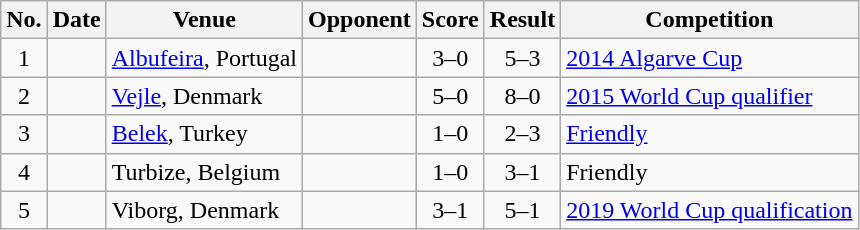<table class="wikitable sortable">
<tr>
<th scope="col">No.</th>
<th scope="col">Date</th>
<th scope="col">Venue</th>
<th scope="col">Opponent</th>
<th scope="col">Score</th>
<th scope="col">Result</th>
<th scope="col">Competition</th>
</tr>
<tr>
<td align="center">1</td>
<td></td>
<td><a href='#'>Albufeira</a>, Portugal</td>
<td></td>
<td style="text-align: center;">3–0</td>
<td style="text-align: center;">5–3</td>
<td><a href='#'>2014 Algarve Cup</a></td>
</tr>
<tr>
<td align="center">2</td>
<td></td>
<td><a href='#'>Vejle</a>, Denmark</td>
<td></td>
<td style="text-align: center;">5–0</td>
<td style="text-align: center;">8–0</td>
<td><a href='#'>2015 World Cup qualifier</a></td>
</tr>
<tr>
<td align="center">3</td>
<td></td>
<td><a href='#'>Belek</a>, Turkey</td>
<td></td>
<td style="text-align: center;">1–0</td>
<td style="text-align: center;">2–3</td>
<td><a href='#'>Friendly</a></td>
</tr>
<tr>
<td align="center">4</td>
<td></td>
<td>Turbize, Belgium</td>
<td></td>
<td style="text-align: center;">1–0</td>
<td style="text-align: center;">3–1</td>
<td>Friendly</td>
</tr>
<tr>
<td align="center">5</td>
<td></td>
<td>Viborg, Denmark</td>
<td></td>
<td style="text-align: center;">3–1</td>
<td style="text-align: center;">5–1</td>
<td><a href='#'>2019 World Cup qualification</a></td>
</tr>
</table>
